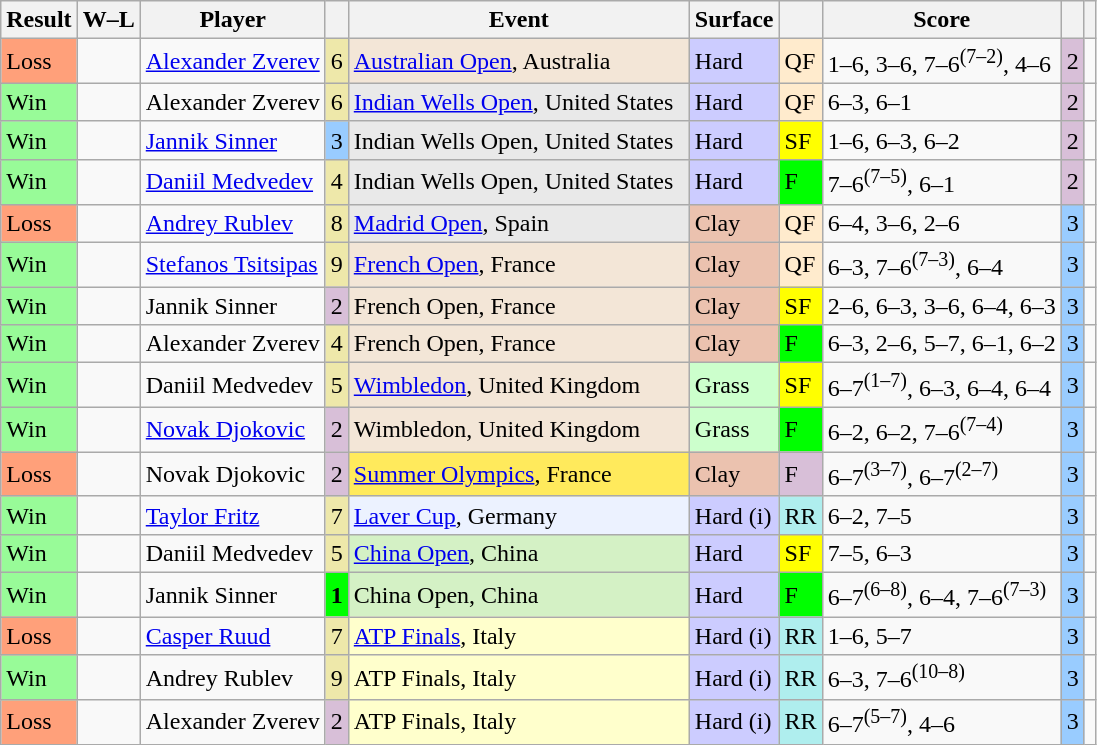<table class="wikitable sortable">
<tr>
<th>Result</th>
<th class=unsortable>W–L</th>
<th>Player</th>
<th></th>
<th width=220>Event</th>
<th>Surface</th>
<th class=unsortable></th>
<th class=unsortable>Score</th>
<th></th>
<th class=unsortable></th>
</tr>
<tr>
<td bgcolor=ffa07a>Loss</td>
<td></td>
<td> <a href='#'>Alexander Zverev</a></td>
<td align=center bgcolor=eee8aa>6</td>
<td bgcolor=f3e6d7><a href='#'>Australian Open</a>, Australia</td>
<td bgcolor=ccccff>Hard</td>
<td bgcolor=ffebcd>QF</td>
<td>1–6, 3–6, 7–6<sup>(7–2)</sup>, 4–6</td>
<td align=center bgcolor=thistle>2</td>
<td align=center></td>
</tr>
<tr>
<td bgcolor=98fb98>Win</td>
<td></td>
<td> Alexander Zverev</td>
<td align=center bgcolor=eee8aa>6</td>
<td bgcolor=e9e9e9><a href='#'>Indian Wells Open</a>, United States</td>
<td bgcolor=ccccff>Hard</td>
<td bgcolor=ffebcd>QF</td>
<td>6–3, 6–1</td>
<td align=center bgcolor=thistle>2</td>
<td align=center></td>
</tr>
<tr>
<td bgcolor=98fb98>Win</td>
<td></td>
<td> <a href='#'>Jannik Sinner</a></td>
<td align=center bgcolor=99ccff>3</td>
<td bgcolor=e9e9e9>Indian Wells Open, United States</td>
<td bgcolor=ccccff>Hard</td>
<td bgcolor=yellow>SF</td>
<td>1–6, 6–3, 6–2</td>
<td align=center bgcolor=thistle>2</td>
<td align=center></td>
</tr>
<tr>
<td bgcolor=98fb98>Win</td>
<td></td>
<td> <a href='#'>Daniil Medvedev</a></td>
<td align=center bgcolor=eee8aa>4</td>
<td bgcolor=e9e9e9>Indian Wells Open, United States</td>
<td bgcolor=ccccff>Hard</td>
<td bgcolor=lime>F</td>
<td>7–6<sup>(7–5)</sup>, 6–1</td>
<td align=center bgcolor=thistle>2</td>
<td align=center></td>
</tr>
<tr>
<td bgcolor=ffa07a>Loss</td>
<td></td>
<td> <a href='#'>Andrey Rublev</a></td>
<td align=center bgcolor=eee8aa>8</td>
<td bgcolor=e9e9e9><a href='#'>Madrid Open</a>, Spain</td>
<td bgcolor=ebc2af>Clay</td>
<td bgcolor=ffebcd>QF</td>
<td>6–4, 3–6, 2–6</td>
<td align=center bgcolor=99ccff>3</td>
<td align=center></td>
</tr>
<tr>
<td bgcolor=98fb98>Win</td>
<td></td>
<td> <a href='#'>Stefanos Tsitsipas</a></td>
<td align=center bgcolor=eee8aa>9</td>
<td bgcolor=f3e6d7><a href='#'>French Open</a>, France</td>
<td bgcolor=ebc2af>Clay</td>
<td bgcolor=ffebcd>QF</td>
<td>6–3, 7–6<sup>(7–3)</sup>, 6–4</td>
<td align=center bgcolor=99ccff>3</td>
<td align=center></td>
</tr>
<tr>
<td bgcolor=98fb98>Win</td>
<td></td>
<td> Jannik Sinner</td>
<td align=center bgcolor=thistle>2</td>
<td bgcolor=f3e6d7>French Open, France</td>
<td bgcolor=ebc2af>Clay</td>
<td bgcolor=yellow>SF</td>
<td>2–6, 6–3, 3–6, 6–4, 6–3</td>
<td align=center bgcolor=99ccff>3</td>
<td align=center></td>
</tr>
<tr>
<td bgcolor=98fb98>Win</td>
<td></td>
<td> Alexander Zverev</td>
<td align=center bgcolor=eee8aa>4</td>
<td bgcolor=f3e6d7>French Open, France</td>
<td bgcolor=ebc2af>Clay</td>
<td bgcolor=lime>F</td>
<td>6–3, 2–6, 5–7, 6–1, 6–2</td>
<td align=center bgcolor=99ccff>3</td>
<td align=center></td>
</tr>
<tr>
<td bgcolor=98fb98>Win</td>
<td></td>
<td> Daniil Medvedev</td>
<td align=center bgcolor=eee8aa>5</td>
<td bgcolor=f3e6d7><a href='#'>Wimbledon</a>, United Kingdom</td>
<td bgcolor=ccffcc>Grass</td>
<td bgcolor=yellow>SF</td>
<td>6–7<sup>(1–7)</sup>, 6–3, 6–4, 6–4</td>
<td align=center bgcolor=99ccff>3</td>
<td align=center></td>
</tr>
<tr>
<td bgcolor=98fb98>Win</td>
<td></td>
<td> <a href='#'>Novak Djokovic</a></td>
<td align=center bgcolor=thistle>2</td>
<td bgcolor=f3e6d7>Wimbledon, United Kingdom</td>
<td bgcolor=ccffcc>Grass</td>
<td bgcolor=lime>F</td>
<td>6–2, 6–2, 7–6<sup>(7–4)</sup></td>
<td align=center bgcolor=99ccff>3</td>
<td align=center></td>
</tr>
<tr>
<td bgcolor=ffa07a>Loss</td>
<td></td>
<td> Novak Djokovic</td>
<td align=center bgcolor=thistle>2</td>
<td bgcolor=ffea5c><a href='#'>Summer Olympics</a>, France</td>
<td bgcolor=ebc2af>Clay</td>
<td bgcolor=thistle>F</td>
<td>6–7<sup>(3–7)</sup>, 6–7<sup>(2–7)</sup></td>
<td align=center bgcolor=99ccff>3</td>
<td align=center></td>
</tr>
<tr>
<td bgcolor=98fb98>Win</td>
<td></td>
<td> <a href='#'>Taylor Fritz</a></td>
<td align=center bgcolor=eee8aa>7</td>
<td bgcolor=ecf2ff><a href='#'>Laver Cup</a>, Germany</td>
<td bgcolor=ccccff>Hard (i)</td>
<td bgcolor=afeeee>RR</td>
<td>6–2, 7–5</td>
<td align=center bgcolor=99ccff>3</td>
<td align=center></td>
</tr>
<tr>
<td bgcolor=98fb98>Win</td>
<td></td>
<td> Daniil Medvedev</td>
<td align=center bgcolor=eee8aa>5</td>
<td bgcolor=d4f1c5><a href='#'>China Open</a>, China</td>
<td bgcolor=ccccff>Hard</td>
<td bgcolor=yellow>SF</td>
<td>7–5, 6–3</td>
<td align=center bgcolor=99ccff>3</td>
<td align=center></td>
</tr>
<tr>
<td bgcolor=98fb98>Win</td>
<td></td>
<td> Jannik Sinner</td>
<td align=center bgcolor=lime><strong>1</strong></td>
<td bgcolor=d4f1c5>China Open, China</td>
<td bgcolor=ccccff>Hard</td>
<td bgcolor=lime>F</td>
<td>6–7<sup>(6–8)</sup>, 6–4, 7–6<sup>(7–3)</sup></td>
<td align=center bgcolor=99ccff>3</td>
<td align=center></td>
</tr>
<tr>
<td bgcolor=ffa07a>Loss</td>
<td></td>
<td> <a href='#'>Casper Ruud</a></td>
<td align=center bgcolor=eee8aa>7</td>
<td bgcolor=ffffcc><a href='#'>ATP Finals</a>, Italy</td>
<td bgcolor=ccccff>Hard (i)</td>
<td bgcolor="afeeee">RR</td>
<td>1–6, 5–7</td>
<td align=center bgcolor=99ccff>3</td>
<td align=center></td>
</tr>
<tr>
<td bgcolor=98fb98>Win</td>
<td></td>
<td> Andrey Rublev</td>
<td align=center bgcolor=eee8aa>9</td>
<td bgcolor=ffffcc>ATP Finals, Italy</td>
<td bgcolor=ccccff>Hard (i)</td>
<td bgcolor="afeeee">RR</td>
<td>6–3, 7–6<sup>(10–8)</sup></td>
<td align=center bgcolor=99ccff>3</td>
<td align=center></td>
</tr>
<tr>
<td bgcolor=ffa07a>Loss</td>
<td></td>
<td> Alexander Zverev</td>
<td align=center bgcolor=thistle>2</td>
<td bgcolor=ffffcc>ATP Finals, Italy</td>
<td bgcolor=ccccff>Hard (i)</td>
<td bgcolor="afeeee">RR</td>
<td>6–7<sup>(5–7)</sup>, 4–6</td>
<td align=center bgcolor=99ccff>3</td>
<td align=center></td>
</tr>
</table>
